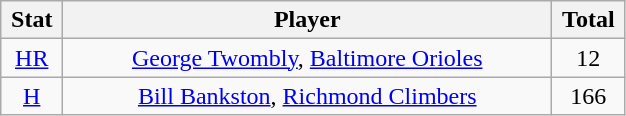<table class="wikitable" width="33%" style="text-align:center;">
<tr>
<th width="5%">Stat</th>
<th width="60%">Player</th>
<th width="5%">Total</th>
</tr>
<tr>
<td><a href='#'>HR</a></td>
<td><a href='#'>George Twombly</a>, <a href='#'>Baltimore Orioles</a></td>
<td>12</td>
</tr>
<tr>
<td><a href='#'>H</a></td>
<td><a href='#'>Bill Bankston</a>, <a href='#'>Richmond Climbers</a></td>
<td>166</td>
</tr>
</table>
